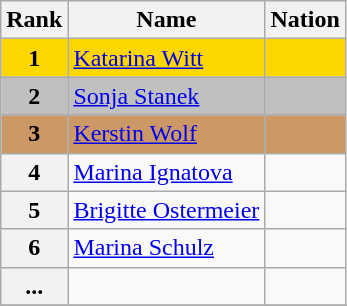<table class="wikitable">
<tr>
<th>Rank</th>
<th>Name</th>
<th>Nation</th>
</tr>
<tr bgcolor="gold">
<td align="center"><strong>1</strong></td>
<td><a href='#'>Katarina Witt</a></td>
<td></td>
</tr>
<tr bgcolor="silver">
<td align="center"><strong>2</strong></td>
<td><a href='#'>Sonja Stanek</a></td>
<td></td>
</tr>
<tr bgcolor="cc9966">
<td align="center"><strong>3</strong></td>
<td><a href='#'>Kerstin Wolf</a></td>
<td></td>
</tr>
<tr>
<th>4</th>
<td><a href='#'>Marina Ignatova</a></td>
<td></td>
</tr>
<tr>
<th>5</th>
<td><a href='#'>Brigitte Ostermeier</a></td>
<td></td>
</tr>
<tr>
<th>6</th>
<td><a href='#'>Marina Schulz</a></td>
<td></td>
</tr>
<tr>
<th>...</th>
<td></td>
<td></td>
</tr>
<tr>
</tr>
</table>
